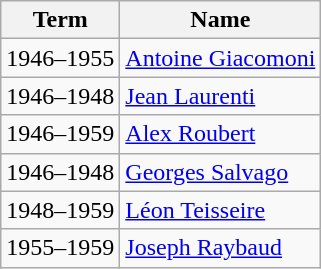<table class="wikitable sortable">
<tr>
<th>Term</th>
<th>Name</th>
</tr>
<tr>
<td>1946–1955</td>
<td><a href='#'>Antoine Giacomoni</a></td>
</tr>
<tr>
<td>1946–1948</td>
<td><a href='#'>Jean Laurenti</a></td>
</tr>
<tr>
<td>1946–1959</td>
<td><a href='#'>Alex Roubert</a></td>
</tr>
<tr>
<td>1946–1948</td>
<td><a href='#'>Georges Salvago</a></td>
</tr>
<tr>
<td>1948–1959</td>
<td><a href='#'>Léon Teisseire</a></td>
</tr>
<tr>
<td>1955–1959</td>
<td><a href='#'>Joseph Raybaud</a></td>
</tr>
</table>
